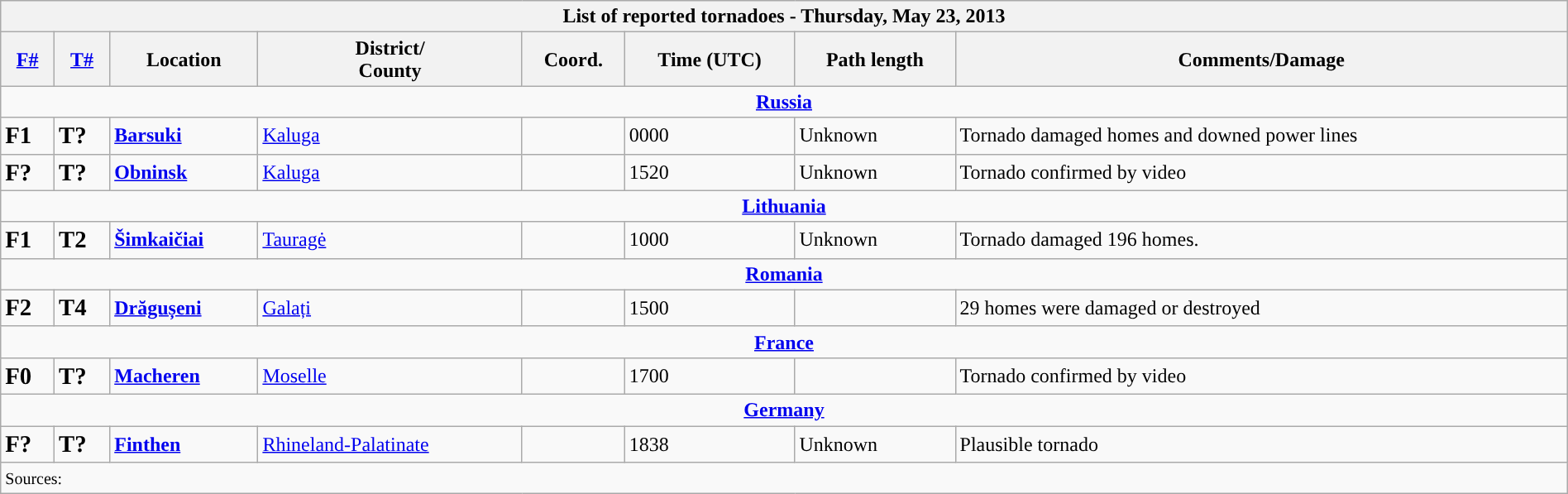<table class="wikitable collapsible" width="100%">
<tr>
<th colspan="8">List of reported tornadoes - Thursday, May 23, 2013</th>
</tr>
<tr>
<th><a href='#'>F#</a></th>
<th><a href='#'>T#</a></th>
<th>Location</th>
<th>District/<br>County</th>
<th>Coord.</th>
<th>Time (UTC)</th>
<th>Path length</th>
<th>Comments/Damage</th>
</tr>
<tr>
<td colspan="8" align=center><strong><a href='#'>Russia</a></strong></td>
</tr>
<tr>
<td><big><strong>F1</strong></big></td>
<td><big><strong>T?</strong></big></td>
<td><strong><a href='#'>Barsuki</a></strong></td>
<td><a href='#'>Kaluga</a></td>
<td></td>
<td>0000</td>
<td>Unknown</td>
<td>Tornado damaged homes and downed power lines</td>
</tr>
<tr>
<td><big><strong>F?</strong></big></td>
<td><big><strong>T?</strong></big></td>
<td><strong><a href='#'>Obninsk</a></strong></td>
<td><a href='#'>Kaluga</a></td>
<td></td>
<td>1520</td>
<td>Unknown</td>
<td>Tornado confirmed by video</td>
</tr>
<tr>
<td colspan="8" align=center><strong><a href='#'>Lithuania</a></strong></td>
</tr>
<tr>
<td><big><strong>F1</strong></big></td>
<td><big><strong>T2</strong></big></td>
<td><strong><a href='#'>Šimkaičiai</a></strong></td>
<td><a href='#'>Tauragė</a></td>
<td></td>
<td>1000</td>
<td>Unknown</td>
<td>Tornado damaged 196 homes.</td>
</tr>
<tr>
<td colspan="8" align=center><strong><a href='#'>Romania</a></strong></td>
</tr>
<tr>
<td><big><strong>F2</strong></big></td>
<td><big><strong>T4</strong></big></td>
<td><strong><a href='#'>Drăgușeni</a></strong></td>
<td><a href='#'>Galați</a></td>
<td></td>
<td>1500</td>
<td></td>
<td>29 homes were damaged or destroyed</td>
</tr>
<tr>
<td colspan="8" align=center><strong><a href='#'>France</a></strong></td>
</tr>
<tr>
<td><big><strong>F0</strong></big></td>
<td><big><strong>T?</strong></big></td>
<td><strong><a href='#'>Macheren</a></strong></td>
<td><a href='#'>Moselle</a></td>
<td></td>
<td>1700</td>
<td></td>
<td>Tornado confirmed by video</td>
</tr>
<tr>
<td colspan="8" align=center><strong><a href='#'>Germany</a></strong></td>
</tr>
<tr>
<td><big><strong>F?</strong></big></td>
<td><big><strong>T?</strong></big></td>
<td><strong><a href='#'>Finthen</a></strong></td>
<td><a href='#'>Rhineland-Palatinate</a></td>
<td></td>
<td>1838</td>
<td>Unknown</td>
<td>Plausible tornado</td>
</tr>
<tr>
<td colspan="8"><small>Sources:  </small></td>
</tr>
</table>
